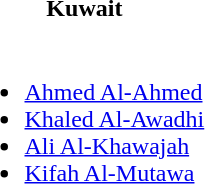<table>
<tr>
<th>Kuwait</th>
</tr>
<tr>
<td><br><ul><li><a href='#'>Ahmed Al-Ahmed</a></li><li><a href='#'>Khaled Al-Awadhi</a></li><li><a href='#'>Ali Al-Khawajah</a></li><li><a href='#'>Kifah Al-Mutawa</a></li></ul></td>
</tr>
</table>
